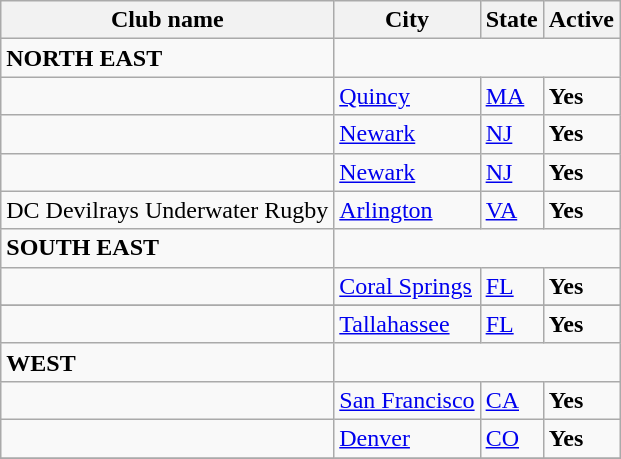<table class="wikitable">
<tr>
<th>Club name</th>
<th>City</th>
<th>State</th>
<th>Active</th>
</tr>
<tr>
<td><strong>NORTH EAST</strong></td>
</tr>
<tr>
<td><strong></strong></td>
<td><a href='#'>Quincy</a></td>
<td><a href='#'>MA</a></td>
<td><strong>Yes</strong></td>
</tr>
<tr>
<td><strong></strong></td>
<td><a href='#'>Newark</a></td>
<td><a href='#'>NJ</a></td>
<td><strong>Yes</strong></td>
</tr>
<tr>
<td><strong></strong></td>
<td><a href='#'>Newark</a></td>
<td><a href='#'>NJ</a></td>
<td><strong>Yes</strong></td>
</tr>
<tr>
<td>DC Devilrays Underwater Rugby</td>
<td><a href='#'>Arlington</a></td>
<td><a href='#'>VA</a></td>
<td><strong>Yes</strong></td>
</tr>
<tr>
<td><strong>SOUTH EAST</strong></td>
</tr>
<tr>
<td><strong></strong></td>
<td><a href='#'>Coral Springs</a></td>
<td><a href='#'>FL</a></td>
<td><strong>Yes</strong></td>
</tr>
<tr>
</tr>
<tr>
<td><strong></strong></td>
<td><a href='#'>Tallahassee</a></td>
<td><a href='#'>FL</a></td>
<td><strong>Yes</strong></td>
</tr>
<tr>
<td><strong>WEST</strong></td>
</tr>
<tr>
<td><strong></strong></td>
<td><a href='#'>San Francisco</a></td>
<td><a href='#'>CA</a></td>
<td><strong>Yes</strong></td>
</tr>
<tr>
<td><strong></strong></td>
<td><a href='#'>Denver</a></td>
<td><a href='#'>CO</a></td>
<td><strong>Yes</strong></td>
</tr>
<tr>
</tr>
</table>
